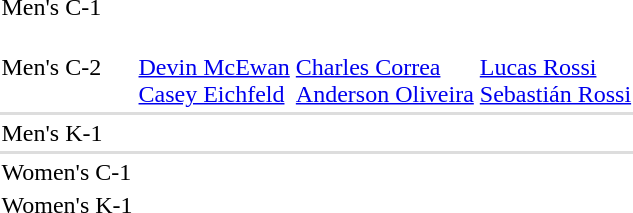<table>
<tr>
<td>Men's C-1<br></td>
<td></td>
<td></td>
<td></td>
</tr>
<tr>
<td>Men's C-2<br></td>
<td><br><a href='#'>Devin McEwan</a><br><a href='#'>Casey Eichfeld</a></td>
<td><br><a href='#'>Charles Correa</a><br><a href='#'>Anderson Oliveira</a></td>
<td><br><a href='#'>Lucas Rossi</a><br><a href='#'>Sebastián Rossi</a></td>
</tr>
<tr bgcolor=#DDDDDD>
<td colspan=7></td>
</tr>
<tr>
<td>Men's K-1<br></td>
<td></td>
<td></td>
<td></td>
</tr>
<tr bgcolor=#DDDDDD>
<td colspan=7></td>
</tr>
<tr>
<td>Women's C-1<br></td>
<td></td>
<td></td>
<td></td>
</tr>
<tr>
<td>Women's K-1<br></td>
<td></td>
<td></td>
<td></td>
</tr>
</table>
